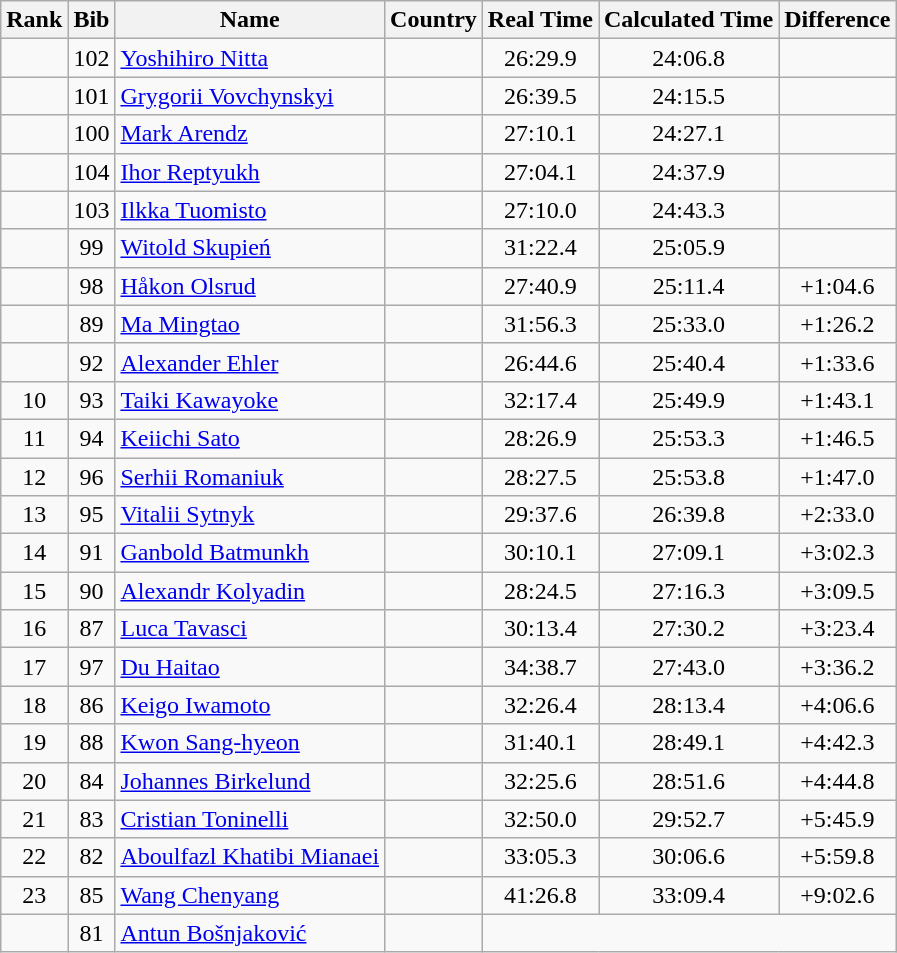<table class="wikitable sortable" style="text-align:center">
<tr>
<th>Rank</th>
<th>Bib</th>
<th>Name</th>
<th>Country</th>
<th>Real Time</th>
<th>Calculated Time</th>
<th>Difference</th>
</tr>
<tr>
<td></td>
<td>102</td>
<td align="left"><a href='#'>Yoshihiro Nitta</a></td>
<td align="left"></td>
<td>26:29.9</td>
<td>24:06.8</td>
<td></td>
</tr>
<tr>
<td></td>
<td>101</td>
<td align="left"><a href='#'>Grygorii Vovchynskyi</a></td>
<td align="left"></td>
<td>26:39.5</td>
<td>24:15.5</td>
<td></td>
</tr>
<tr>
<td></td>
<td>100</td>
<td align="left"><a href='#'>Mark Arendz</a></td>
<td align="left"></td>
<td>27:10.1</td>
<td>24:27.1</td>
<td></td>
</tr>
<tr>
<td></td>
<td>104</td>
<td align="left"><a href='#'>Ihor Reptyukh</a></td>
<td align="left"></td>
<td>27:04.1</td>
<td>24:37.9</td>
<td></td>
</tr>
<tr>
<td></td>
<td>103</td>
<td align="left"><a href='#'>Ilkka Tuomisto</a></td>
<td align="left"></td>
<td>27:10.0</td>
<td>24:43.3</td>
<td></td>
</tr>
<tr>
<td></td>
<td>99</td>
<td align="left"><a href='#'>Witold Skupień</a></td>
<td align="left"></td>
<td>31:22.4</td>
<td>25:05.9</td>
<td></td>
</tr>
<tr>
<td></td>
<td>98</td>
<td align="left"><a href='#'>Håkon Olsrud</a></td>
<td align="left"></td>
<td>27:40.9</td>
<td>25:11.4</td>
<td>+1:04.6</td>
</tr>
<tr>
<td></td>
<td>89</td>
<td align="left"><a href='#'>Ma Mingtao</a></td>
<td align="left"></td>
<td>31:56.3</td>
<td>25:33.0</td>
<td>+1:26.2</td>
</tr>
<tr>
<td></td>
<td>92</td>
<td align="left"><a href='#'>Alexander Ehler</a></td>
<td align="left"></td>
<td>26:44.6</td>
<td>25:40.4</td>
<td>+1:33.6</td>
</tr>
<tr>
<td>10</td>
<td>93</td>
<td align="left"><a href='#'>Taiki Kawayoke</a></td>
<td align="left"></td>
<td>32:17.4</td>
<td>25:49.9</td>
<td>+1:43.1</td>
</tr>
<tr>
<td>11</td>
<td>94</td>
<td align="left"><a href='#'>Keiichi Sato</a></td>
<td align="left"></td>
<td>28:26.9</td>
<td>25:53.3</td>
<td>+1:46.5</td>
</tr>
<tr>
<td>12</td>
<td>96</td>
<td align="left"><a href='#'>Serhii Romaniuk</a></td>
<td align="left"></td>
<td>28:27.5</td>
<td>25:53.8</td>
<td>+1:47.0</td>
</tr>
<tr>
<td>13</td>
<td>95</td>
<td align="left"><a href='#'>Vitalii Sytnyk</a></td>
<td align="left"></td>
<td>29:37.6</td>
<td>26:39.8</td>
<td>+2:33.0</td>
</tr>
<tr>
<td>14</td>
<td>91</td>
<td align="left"><a href='#'>Ganbold Batmunkh</a></td>
<td align="left"></td>
<td>30:10.1</td>
<td>27:09.1</td>
<td>+3:02.3</td>
</tr>
<tr>
<td>15</td>
<td>90</td>
<td align="left"><a href='#'>Alexandr Kolyadin</a></td>
<td align="left"></td>
<td>28:24.5</td>
<td>27:16.3</td>
<td>+3:09.5</td>
</tr>
<tr>
<td>16</td>
<td>87</td>
<td align="left"><a href='#'>Luca Tavasci</a></td>
<td align="left"></td>
<td>30:13.4</td>
<td>27:30.2</td>
<td>+3:23.4</td>
</tr>
<tr>
<td>17</td>
<td>97</td>
<td align="left"><a href='#'>Du Haitao</a></td>
<td align="left"></td>
<td>34:38.7</td>
<td>27:43.0</td>
<td>+3:36.2</td>
</tr>
<tr>
<td>18</td>
<td>86</td>
<td align="left"><a href='#'>Keigo Iwamoto</a></td>
<td align="left"></td>
<td>32:26.4</td>
<td>28:13.4</td>
<td>+4:06.6</td>
</tr>
<tr>
<td>19</td>
<td>88</td>
<td align="left"><a href='#'>Kwon Sang-hyeon</a></td>
<td align="left"></td>
<td>31:40.1</td>
<td>28:49.1</td>
<td>+4:42.3</td>
</tr>
<tr>
<td>20</td>
<td>84</td>
<td align="left"><a href='#'>Johannes Birkelund</a></td>
<td align="left"></td>
<td>32:25.6</td>
<td>28:51.6</td>
<td>+4:44.8</td>
</tr>
<tr>
<td>21</td>
<td>83</td>
<td align="left"><a href='#'>Cristian Toninelli</a></td>
<td align="left"></td>
<td>32:50.0</td>
<td>29:52.7</td>
<td>+5:45.9</td>
</tr>
<tr>
<td>22</td>
<td>82</td>
<td align="left"><a href='#'>Aboulfazl Khatibi Mianaei</a></td>
<td align="left"></td>
<td>33:05.3</td>
<td>30:06.6</td>
<td>+5:59.8</td>
</tr>
<tr>
<td>23</td>
<td>85</td>
<td align="left"><a href='#'>Wang Chenyang</a></td>
<td align="left"></td>
<td>41:26.8</td>
<td>33:09.4</td>
<td>+9:02.6</td>
</tr>
<tr>
<td></td>
<td>81</td>
<td align="left"><a href='#'>Antun Bošnjaković</a></td>
<td align="left"></td>
<td colspan="3"></td>
</tr>
</table>
